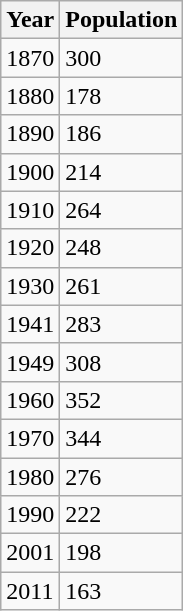<table class="wikitable">
<tr>
<th>Year</th>
<th>Population</th>
</tr>
<tr>
<td>1870</td>
<td>300</td>
</tr>
<tr>
<td>1880</td>
<td>178</td>
</tr>
<tr>
<td>1890</td>
<td>186</td>
</tr>
<tr>
<td>1900</td>
<td>214</td>
</tr>
<tr>
<td>1910</td>
<td>264</td>
</tr>
<tr>
<td>1920</td>
<td>248</td>
</tr>
<tr>
<td>1930</td>
<td>261</td>
</tr>
<tr>
<td>1941</td>
<td>283</td>
</tr>
<tr>
<td>1949</td>
<td>308</td>
</tr>
<tr>
<td>1960</td>
<td>352</td>
</tr>
<tr>
<td>1970</td>
<td>344</td>
</tr>
<tr>
<td>1980</td>
<td>276</td>
</tr>
<tr>
<td>1990</td>
<td>222</td>
</tr>
<tr>
<td>2001</td>
<td>198</td>
</tr>
<tr>
<td>2011</td>
<td>163</td>
</tr>
</table>
